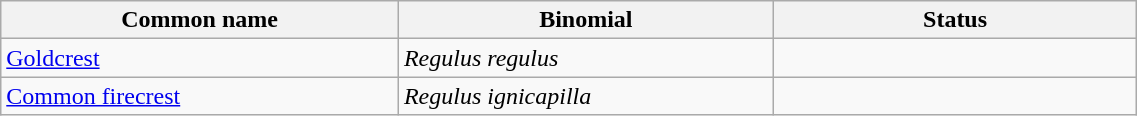<table width=60% class="wikitable">
<tr>
<th width=35%>Common name</th>
<th width=33%>Binomial</th>
<th width=32%>Status</th>
</tr>
<tr>
<td><a href='#'>Goldcrest</a></td>
<td><em>Regulus regulus</em></td>
<td></td>
</tr>
<tr>
<td><a href='#'>Common firecrest</a></td>
<td><em>Regulus ignicapilla</em></td>
<td></td>
</tr>
</table>
